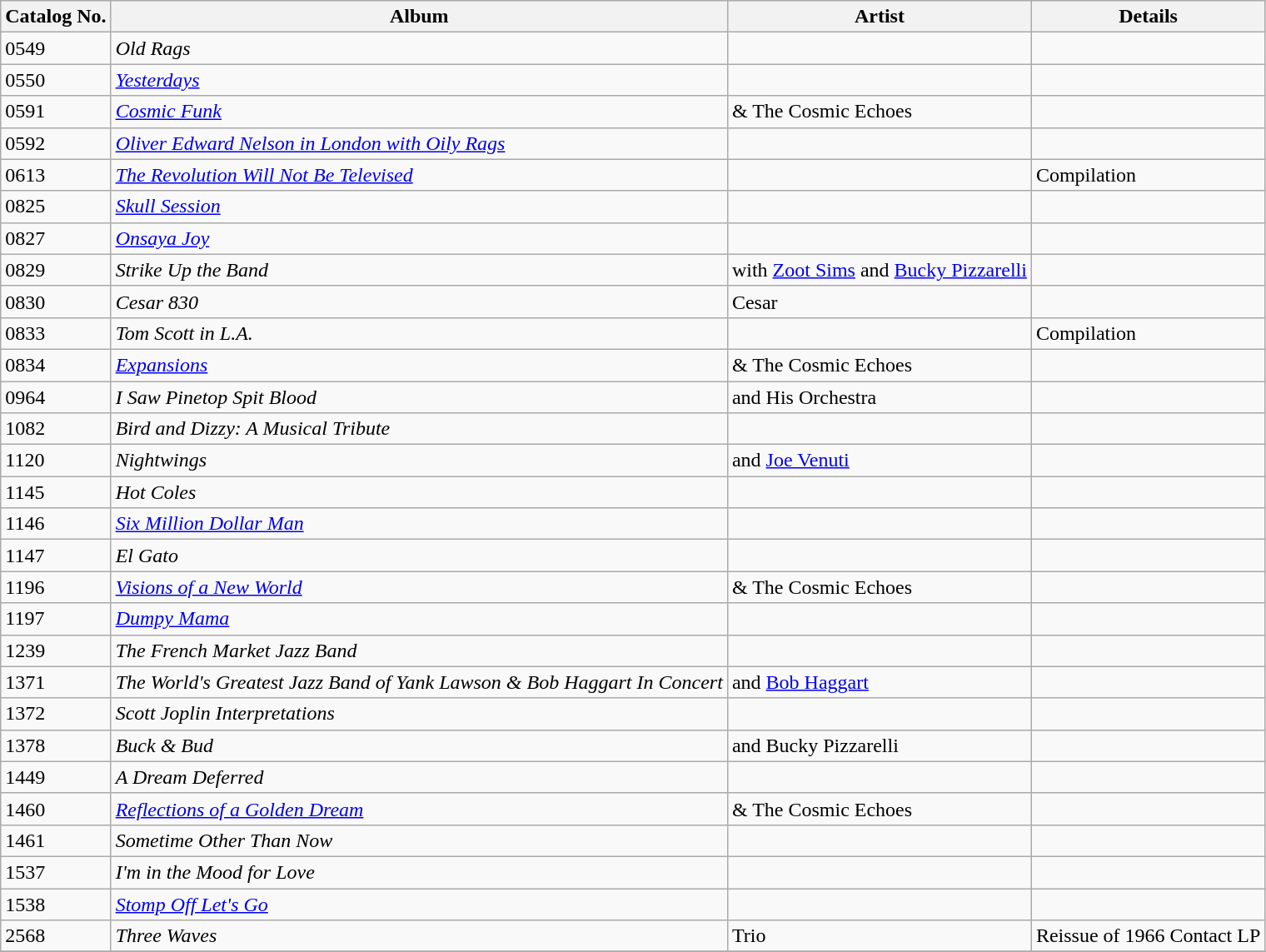<table class="wikitable sortable">
<tr>
<th>Catalog No.</th>
<th>Album</th>
<th>Artist</th>
<th>Details</th>
</tr>
<tr>
<td>0549</td>
<td><em>Old Rags</em></td>
<td></td>
<td></td>
</tr>
<tr>
<td>0550</td>
<td><em><a href='#'>Yesterdays</a></em></td>
<td></td>
<td></td>
</tr>
<tr>
<td>0591</td>
<td><em><a href='#'>Cosmic Funk</a></em></td>
<td> & The Cosmic Echoes</td>
<td></td>
</tr>
<tr>
<td>0592</td>
<td><em><a href='#'>Oliver Edward Nelson in London with Oily Rags</a></em></td>
<td></td>
<td></td>
</tr>
<tr>
<td>0613</td>
<td><em><a href='#'>The Revolution Will Not Be Televised</a></em></td>
<td></td>
<td>Compilation</td>
</tr>
<tr>
<td>0825</td>
<td><em><a href='#'>Skull Session</a></em></td>
<td></td>
<td></td>
</tr>
<tr>
<td>0827</td>
<td><em><a href='#'>Onsaya Joy</a></em></td>
<td></td>
<td></td>
</tr>
<tr>
<td>0829</td>
<td><em>Strike Up the Band</em></td>
<td> with <a href='#'>Zoot Sims</a> and <a href='#'>Bucky Pizzarelli</a></td>
<td></td>
</tr>
<tr>
<td>0830</td>
<td><em>Cesar 830</em></td>
<td>Cesar</td>
<td></td>
</tr>
<tr>
<td>0833</td>
<td><em>Tom Scott in L.A.</em></td>
<td></td>
<td>Compilation</td>
</tr>
<tr>
<td>0834</td>
<td><em><a href='#'>Expansions</a></em></td>
<td> & The Cosmic Echoes</td>
<td></td>
</tr>
<tr>
<td>0964</td>
<td><em>I Saw Pinetop Spit Blood</em></td>
<td> and His Orchestra</td>
<td></td>
</tr>
<tr>
<td>1082</td>
<td><em>Bird and Dizzy: A Musical Tribute</em></td>
<td></td>
<td></td>
</tr>
<tr>
<td>1120</td>
<td><em>Nightwings</em></td>
<td> and <a href='#'>Joe Venuti</a></td>
<td></td>
</tr>
<tr>
<td>1145</td>
<td><em>Hot Coles</em></td>
<td></td>
<td></td>
</tr>
<tr>
<td>1146</td>
<td><em><a href='#'>Six Million Dollar Man</a></em></td>
<td></td>
<td></td>
</tr>
<tr>
<td>1147</td>
<td><em>El Gato</em></td>
<td></td>
<td></td>
</tr>
<tr>
<td>1196</td>
<td><em><a href='#'>Visions of a New World</a></em></td>
<td> & The Cosmic Echoes</td>
<td></td>
</tr>
<tr>
<td>1197</td>
<td><em><a href='#'>Dumpy Mama</a></em></td>
<td></td>
<td></td>
</tr>
<tr>
<td>1239</td>
<td><em>The French Market Jazz Band</em></td>
<td></td>
<td></td>
</tr>
<tr>
<td>1371</td>
<td><em>The World's Greatest Jazz Band of Yank Lawson & Bob Haggart In Concert</em></td>
<td> and <a href='#'>Bob Haggart</a></td>
<td></td>
</tr>
<tr>
<td>1372</td>
<td><em>Scott Joplin Interpretations</em></td>
<td></td>
<td></td>
</tr>
<tr>
<td>1378</td>
<td><em>Buck & Bud</em></td>
<td> and Bucky Pizzarelli</td>
<td></td>
</tr>
<tr>
<td>1449</td>
<td><em>A Dream Deferred</em></td>
<td></td>
<td></td>
</tr>
<tr>
<td>1460</td>
<td><em><a href='#'>Reflections of a Golden Dream</a></em></td>
<td> & The Cosmic Echoes</td>
<td></td>
</tr>
<tr>
<td>1461</td>
<td><em>Sometime Other Than Now</em></td>
<td></td>
<td></td>
</tr>
<tr>
<td>1537</td>
<td><em>I'm in the Mood for Love</em></td>
<td></td>
<td></td>
</tr>
<tr>
<td>1538</td>
<td><em><a href='#'>Stomp Off Let's Go</a></em></td>
<td></td>
<td></td>
</tr>
<tr>
<td>2568</td>
<td><em>Three Waves</em></td>
<td> Trio</td>
<td>Reissue of 1966 Contact LP</td>
</tr>
<tr>
</tr>
</table>
